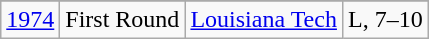<table class="wikitable">
<tr>
</tr>
<tr align="center">
<td><a href='#'>1974</a></td>
<td>First Round</td>
<td><a href='#'>Louisiana Tech</a></td>
<td>L, 7–10</td>
</tr>
</table>
